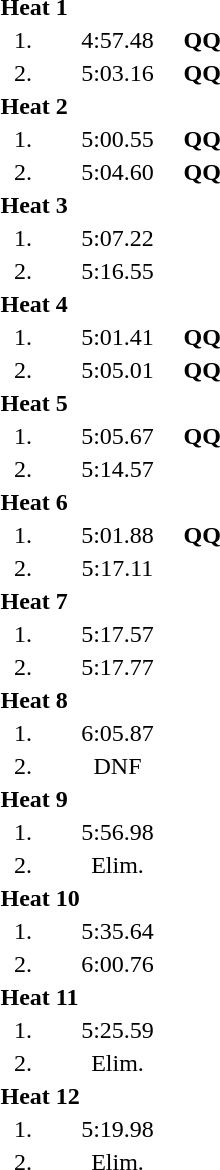<table style="text-align:center">
<tr>
<td colspan=4 align=left><strong>Heat 1</strong></td>
</tr>
<tr>
<td width=30>1.</td>
<td align=left></td>
<td width=80>4:57.48</td>
<td><strong>QQ</strong></td>
</tr>
<tr>
<td>2.</td>
<td align=left></td>
<td>5:03.16</td>
<td><strong>QQ</strong></td>
</tr>
<tr>
<td colspan=4 align=left><strong>Heat 2</strong></td>
</tr>
<tr>
<td>1.</td>
<td align=left></td>
<td>5:00.55</td>
<td><strong>QQ</strong></td>
</tr>
<tr>
<td>2.</td>
<td align=left></td>
<td>5:04.60</td>
<td><strong>QQ</strong></td>
</tr>
<tr>
<td colspan=4 align=left><strong>Heat 3</strong></td>
</tr>
<tr>
<td>1.</td>
<td align=left></td>
<td>5:07.22</td>
<td></td>
</tr>
<tr>
<td>2.</td>
<td align=left></td>
<td>5:16.55</td>
<td></td>
</tr>
<tr>
<td colspan=4 align=left><strong>Heat 4</strong></td>
</tr>
<tr>
<td>1.</td>
<td align=left></td>
<td>5:01.41</td>
<td><strong>QQ</strong></td>
</tr>
<tr>
<td>2.</td>
<td align=left></td>
<td>5:05.01</td>
<td><strong>QQ</strong></td>
</tr>
<tr>
<td colspan=4 align=left><strong>Heat 5</strong></td>
</tr>
<tr>
<td>1.</td>
<td align=left></td>
<td>5:05.67</td>
<td><strong>QQ</strong></td>
</tr>
<tr>
<td>2.</td>
<td align=left></td>
<td>5:14.57</td>
<td></td>
</tr>
<tr>
<td colspan=4 align=left><strong>Heat 6</strong></td>
</tr>
<tr>
<td>1.</td>
<td align=left></td>
<td>5:01.88</td>
<td><strong>QQ</strong></td>
</tr>
<tr>
<td>2.</td>
<td align=left></td>
<td>5:17.11</td>
<td></td>
</tr>
<tr>
<td colspan=4 align=left><strong>Heat 7</strong></td>
</tr>
<tr>
<td>1.</td>
<td align=left></td>
<td>5:17.57</td>
<td></td>
</tr>
<tr>
<td>2.</td>
<td align=left></td>
<td>5:17.77</td>
<td></td>
</tr>
<tr>
<td colspan=4 align=left><strong>Heat 8</strong></td>
</tr>
<tr>
<td>1.</td>
<td align=left></td>
<td>6:05.87</td>
<td></td>
</tr>
<tr>
<td>2.</td>
<td align=left></td>
<td>DNF</td>
<td></td>
</tr>
<tr>
<td colspan=4 align=left><strong>Heat 9</strong></td>
</tr>
<tr>
<td>1.</td>
<td align=left></td>
<td>5:56.98</td>
<td></td>
</tr>
<tr>
<td>2.</td>
<td align=left></td>
<td>Elim.</td>
<td></td>
</tr>
<tr>
<td colspan=4 align=left><strong>Heat 10</strong></td>
</tr>
<tr>
<td>1.</td>
<td align=left></td>
<td>5:35.64</td>
<td></td>
</tr>
<tr>
<td>2.</td>
<td align=left></td>
<td>6:00.76</td>
<td></td>
</tr>
<tr>
<td colspan=4 align=left><strong>Heat 11</strong></td>
</tr>
<tr>
<td>1.</td>
<td align=left></td>
<td>5:25.59</td>
<td></td>
</tr>
<tr>
<td>2.</td>
<td align=left></td>
<td>Elim.</td>
<td></td>
</tr>
<tr>
<td colspan=4 align=left><strong>Heat 12</strong></td>
</tr>
<tr>
<td>1.</td>
<td align=left></td>
<td>5:19.98</td>
<td></td>
</tr>
<tr>
<td>2.</td>
<td align=left></td>
<td>Elim.</td>
<td></td>
</tr>
</table>
